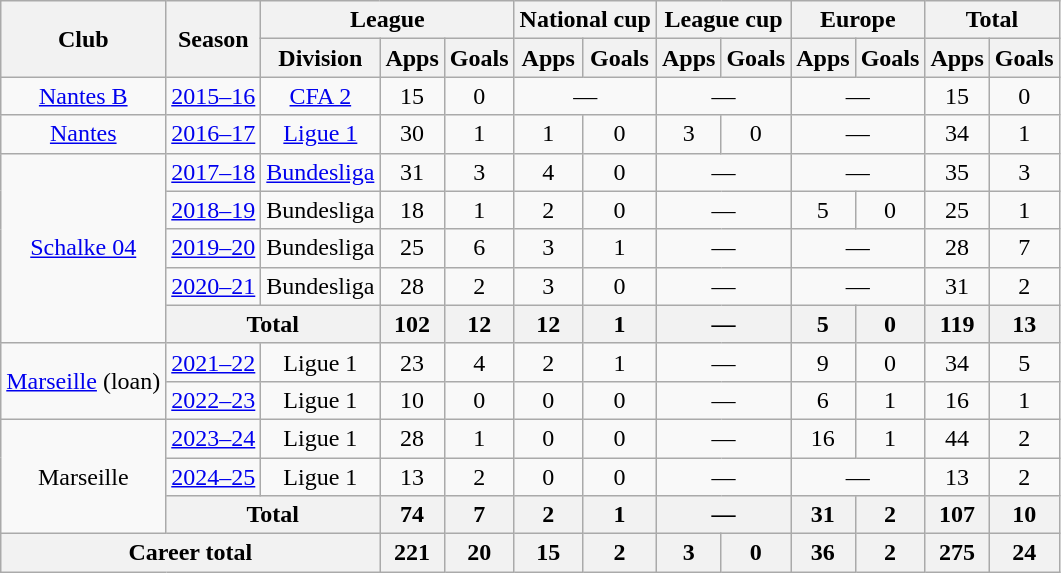<table class="wikitable" style="text-align: center">
<tr>
<th rowspan="2">Club</th>
<th rowspan="2">Season</th>
<th colspan="3">League</th>
<th colspan="2">National cup</th>
<th colspan="2">League cup</th>
<th colspan="2">Europe</th>
<th colspan="2">Total</th>
</tr>
<tr>
<th>Division</th>
<th>Apps</th>
<th>Goals</th>
<th>Apps</th>
<th>Goals</th>
<th>Apps</th>
<th>Goals</th>
<th>Apps</th>
<th>Goals</th>
<th>Apps</th>
<th>Goals</th>
</tr>
<tr>
<td><a href='#'>Nantes B</a></td>
<td><a href='#'>2015–16</a></td>
<td><a href='#'>CFA 2</a></td>
<td>15</td>
<td>0</td>
<td colspan="2">—</td>
<td colspan="2">—</td>
<td colspan="2">—</td>
<td>15</td>
<td>0</td>
</tr>
<tr>
<td><a href='#'>Nantes</a></td>
<td><a href='#'>2016–17</a></td>
<td><a href='#'>Ligue 1</a></td>
<td>30</td>
<td>1</td>
<td>1</td>
<td>0</td>
<td>3</td>
<td>0</td>
<td colspan=2>—</td>
<td>34</td>
<td>1</td>
</tr>
<tr>
<td rowspan="5"><a href='#'>Schalke 04</a></td>
<td><a href='#'>2017–18</a></td>
<td><a href='#'>Bundesliga</a></td>
<td>31</td>
<td>3</td>
<td>4</td>
<td>0</td>
<td colspan=2>—</td>
<td colspan=2>—</td>
<td>35</td>
<td>3</td>
</tr>
<tr>
<td><a href='#'>2018–19</a></td>
<td>Bundesliga</td>
<td>18</td>
<td>1</td>
<td>2</td>
<td>0</td>
<td colspan=2>—</td>
<td>5</td>
<td>0</td>
<td>25</td>
<td>1</td>
</tr>
<tr>
<td><a href='#'>2019–20</a></td>
<td>Bundesliga</td>
<td>25</td>
<td>6</td>
<td>3</td>
<td>1</td>
<td colspan=2>—</td>
<td colspan=2>—</td>
<td>28</td>
<td>7</td>
</tr>
<tr>
<td><a href='#'>2020–21</a></td>
<td>Bundesliga</td>
<td>28</td>
<td>2</td>
<td>3</td>
<td>0</td>
<td colspan=2>—</td>
<td colspan=2>—</td>
<td>31</td>
<td>2</td>
</tr>
<tr>
<th colspan="2">Total</th>
<th>102</th>
<th>12</th>
<th>12</th>
<th>1</th>
<th colspan=2>—</th>
<th>5</th>
<th>0</th>
<th>119</th>
<th>13</th>
</tr>
<tr>
<td rowspan="2"><a href='#'>Marseille</a> (loan)</td>
<td><a href='#'>2021–22</a></td>
<td>Ligue 1</td>
<td>23</td>
<td>4</td>
<td>2</td>
<td>1</td>
<td colspan=2>—</td>
<td>9</td>
<td>0</td>
<td>34</td>
<td>5</td>
</tr>
<tr>
<td><a href='#'>2022–23</a></td>
<td>Ligue 1</td>
<td>10</td>
<td>0</td>
<td>0</td>
<td>0</td>
<td colspan=2>—</td>
<td>6</td>
<td>1</td>
<td>16</td>
<td>1</td>
</tr>
<tr>
<td rowspan="3">Marseille</td>
<td><a href='#'>2023–24</a></td>
<td>Ligue 1</td>
<td>28</td>
<td>1</td>
<td>0</td>
<td>0</td>
<td colspan="2">—</td>
<td>16</td>
<td>1</td>
<td>44</td>
<td>2</td>
</tr>
<tr>
<td><a href='#'>2024–25</a></td>
<td>Ligue 1</td>
<td>13</td>
<td>2</td>
<td>0</td>
<td>0</td>
<td colspan="2">—</td>
<td colspan="2">—</td>
<td>13</td>
<td>2</td>
</tr>
<tr>
<th colspan="2">Total</th>
<th>74</th>
<th>7</th>
<th>2</th>
<th>1</th>
<th colspan="2">—</th>
<th>31</th>
<th>2</th>
<th>107</th>
<th>10</th>
</tr>
<tr>
<th colspan="3">Career total</th>
<th>221</th>
<th>20</th>
<th>15</th>
<th>2</th>
<th>3</th>
<th>0</th>
<th>36</th>
<th>2</th>
<th>275</th>
<th>24</th>
</tr>
</table>
